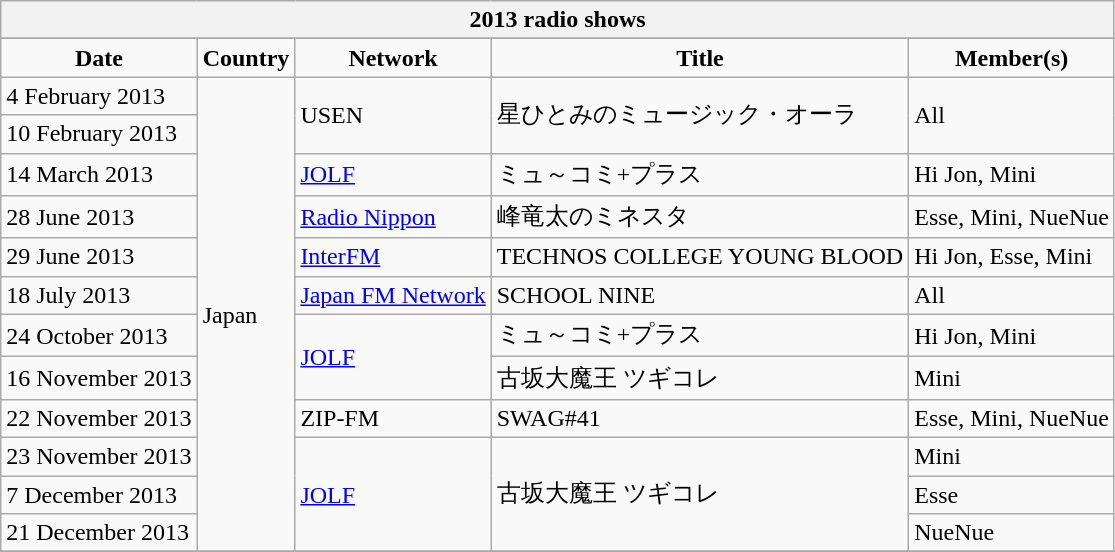<table class="wikitable mw-collapsible mw-collapsed">
<tr>
<th colspan="5">2013 radio shows</th>
</tr>
<tr>
</tr>
<tr style="font-weight:bold; text-align:center;">
<td>Date</td>
<td>Country</td>
<td>Network</td>
<td>Title</td>
<td>Member(s)</td>
</tr>
<tr>
<td>4 February 2013</td>
<td rowspan="12">Japan</td>
<td rowspan="2">USEN</td>
<td rowspan="2">星ひとみのミュージック・オーラ</td>
<td rowspan="2">All</td>
</tr>
<tr>
<td>10 February 2013</td>
</tr>
<tr>
<td>14 March 2013</td>
<td><a href='#'>JOLF</a></td>
<td>ミュ～コミ+プラス</td>
<td>Hi Jon, Mini</td>
</tr>
<tr>
<td>28 June 2013</td>
<td><a href='#'>Radio Nippon</a></td>
<td>峰竜太のミネスタ</td>
<td>Esse, Mini, NueNue</td>
</tr>
<tr>
<td>29 June 2013</td>
<td><a href='#'>InterFM</a></td>
<td>TECHNOS COLLEGE YOUNG BLOOD</td>
<td>Hi Jon, Esse, Mini</td>
</tr>
<tr>
<td>18 July 2013</td>
<td><a href='#'>Japan FM Network</a></td>
<td>SCHOOL NINE</td>
<td>All</td>
</tr>
<tr>
<td>24 October 2013</td>
<td rowspan="2"><a href='#'>JOLF</a></td>
<td>ミュ～コミ+プラス</td>
<td>Hi Jon, Mini</td>
</tr>
<tr>
<td>16 November 2013</td>
<td>古坂大魔王 ツギコレ</td>
<td>Mini</td>
</tr>
<tr>
<td>22 November 2013</td>
<td>ZIP-FM</td>
<td>SWAG#41</td>
<td>Esse, Mini, NueNue</td>
</tr>
<tr>
<td>23 November 2013</td>
<td rowspan="3"><a href='#'>JOLF</a></td>
<td rowspan="3">古坂大魔王 ツギコレ</td>
<td>Mini</td>
</tr>
<tr>
<td>7 December 2013</td>
<td>Esse</td>
</tr>
<tr>
<td>21 December 2013</td>
<td>NueNue</td>
</tr>
<tr>
</tr>
</table>
